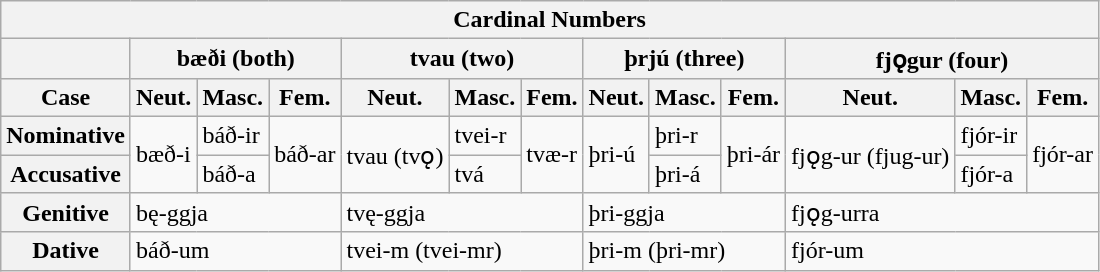<table class="wikitable">
<tr ---->
<th colspan="13" align="CENTER">Cardinal Numbers</th>
</tr>
<tr ---->
<th> </th>
<th colspan="3">bæði (both)</th>
<th colspan="3">tvau (two)</th>
<th colspan="3">þrjú (three)</th>
<th colspan="3">fjǫgur (four)</th>
</tr>
<tr>
<th>Case</th>
<th>Neut.</th>
<th>Masc.</th>
<th>Fem.</th>
<th>Neut.</th>
<th>Masc.</th>
<th>Fem.</th>
<th>Neut.</th>
<th>Masc.</th>
<th>Fem.</th>
<th>Neut.</th>
<th>Masc.</th>
<th>Fem.</th>
</tr>
<tr>
<th>Nominative</th>
<td rowspan="2">bæð-i</td>
<td>báð-ir</td>
<td rowspan="2">báð-ar</td>
<td rowspan="2">tvau (tvǫ)</td>
<td>tvei-r</td>
<td rowspan="2">tvæ-r</td>
<td rowspan="2">þri-ú</td>
<td>þri-r</td>
<td rowspan="2">þri-ár</td>
<td rowspan="2">fjǫg-ur (fjug-ur)</td>
<td>fjór-ir</td>
<td rowspan="2">fjór-ar</td>
</tr>
<tr>
<th>Accusative</th>
<td>báð-a</td>
<td>tvá</td>
<td>þri-á</td>
<td>fjór-a</td>
</tr>
<tr>
<th>Genitive</th>
<td colspan="3">bę-ggja</td>
<td colspan="3">tvę-ggja</td>
<td colspan="3">þri-ggja</td>
<td colspan="3">fjǫg-urra</td>
</tr>
<tr>
<th>Dative</th>
<td colspan="3">báð-um</td>
<td colspan="3">tvei-m (tvei-mr)</td>
<td colspan="3">þri-m (þri-mr)</td>
<td colspan="3">fjór-um</td>
</tr>
</table>
